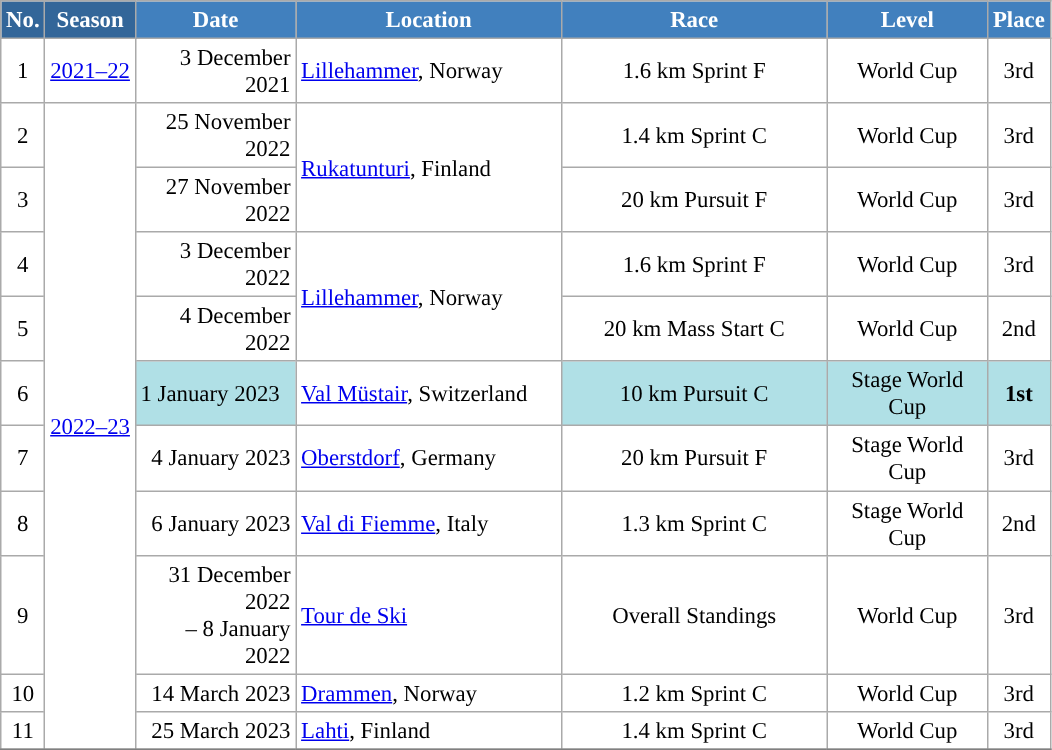<table class="wikitable sortable" style="font-size:95%; text-align:center; border:grey solid 1px; border-collapse:collapse; background:#ffffff;">
<tr style="background:#efefef;">
<th style="background-color:#369; color:white;">No.</th>
<th style="background-color:#369; color:white;">Season</th>
<th style="background-color:#4180be; color:white; width:100px;">Date</th>
<th style="background-color:#4180be; color:white; width:170px;">Location</th>
<th style="background-color:#4180be; color:white; width:170px;">Race</th>
<th style="background-color:#4180be; color:white; width:100px;">Level</th>
<th style="background-color:#4180be; color:white;">Place</th>
</tr>
<tr>
<td align=center>1</td>
<td rowspan=1 align=center><a href='#'>2021–22</a></td>
<td align= right>3 December 2021</td>
<td align=left> <a href='#'>Lillehammer</a>, Norway</td>
<td>1.6 km Sprint F</td>
<td>World Cup</td>
<td>3rd</td>
</tr>
<tr>
<td align=center>2</td>
<td rowspan=10 align=center><a href='#'>2022–23</a></td>
<td align=right>25 November 2022</td>
<td rowspan=2 align=left> <a href='#'>Rukatunturi</a>, Finland</td>
<td>1.4 km Sprint C</td>
<td>World Cup</td>
<td>3rd</td>
</tr>
<tr>
<td align=center>3</td>
<td align=right>27 November 2022</td>
<td>20 km Pursuit F</td>
<td>World Cup</td>
<td>3rd</td>
</tr>
<tr>
<td align=center>4</td>
<td align=right>3 December 2022</td>
<td rowspan=2 align=left> <a href='#'>Lillehammer</a>, Norway</td>
<td>1.6 km Sprint F</td>
<td>World Cup</td>
<td>3rd</td>
</tr>
<tr>
<td align=center>5</td>
<td align=right>4 December 2022</td>
<td>20 km Mass Start C</td>
<td>World Cup</td>
<td>2nd</td>
</tr>
<tr>
<td align=center>6</td>
<td align=left bgcolor="#BOEOE6" align=right>1 January 2023</td>
<td align=left> <a href='#'>Val Müstair</a>, Switzerland</td>
<td bgcolor="#BOEOE6" align=center>10 km Pursuit C</td>
<td bgcolor="#BOEOE6">Stage World Cup</td>
<td bgcolor="#BOEOE6"><strong>1st</strong></td>
</tr>
<tr>
<td align=center>7</td>
<td align=right>4 January 2023</td>
<td align=left> <a href='#'>Oberstdorf</a>, Germany</td>
<td>20 km Pursuit F</td>
<td>Stage World Cup</td>
<td>3rd</td>
</tr>
<tr>
<td align=center>8</td>
<td align=right>6 January 2023</td>
<td align=left> <a href='#'>Val di Fiemme</a>, Italy</td>
<td>1.3 km Sprint C</td>
<td>Stage World Cup</td>
<td>2nd</td>
</tr>
<tr>
<td align=center>9</td>
<td align=right>31 December 2022<br>– 8 January 2022</td>
<td align=left> <a href='#'>Tour de Ski</a></td>
<td>Overall Standings</td>
<td>World Cup</td>
<td>3rd</td>
</tr>
<tr>
<td align=center>10</td>
<td align=right>14 March 2023</td>
<td align=left> <a href='#'>Drammen</a>, Norway</td>
<td>1.2 km Sprint C</td>
<td>World Cup</td>
<td>3rd</td>
</tr>
<tr>
<td align=center>11</td>
<td align=right>25 March 2023</td>
<td align=left> <a href='#'>Lahti</a>, Finland</td>
<td>1.4 km Sprint C</td>
<td>World Cup</td>
<td>3rd</td>
</tr>
<tr>
</tr>
</table>
